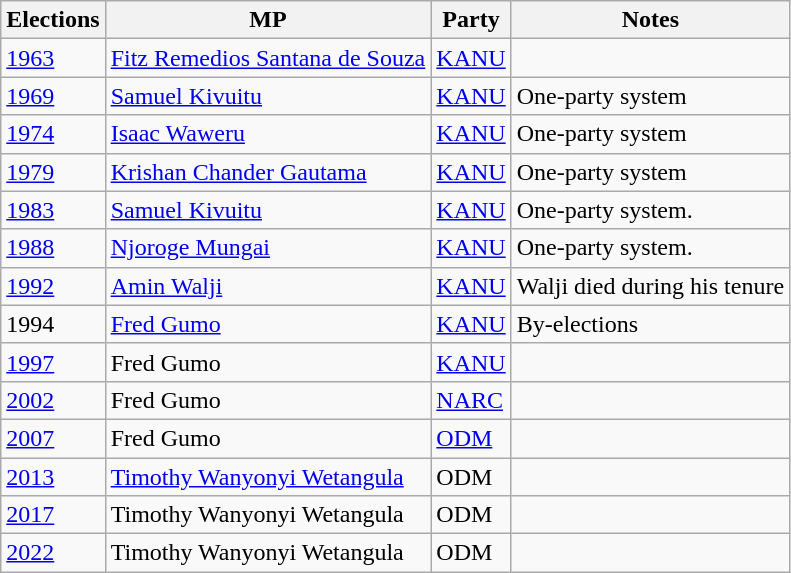<table class="wikitable">
<tr>
<th>Elections</th>
<th>MP </th>
<th>Party</th>
<th>Notes</th>
</tr>
<tr>
<td><a href='#'>1963</a></td>
<td><a href='#'>Fitz Remedios Santana de Souza</a></td>
<td><a href='#'>KANU</a></td>
<td></td>
</tr>
<tr>
<td><a href='#'>1969</a></td>
<td><a href='#'>Samuel Kivuitu</a></td>
<td><a href='#'>KANU</a></td>
<td>One-party system</td>
</tr>
<tr>
<td><a href='#'>1974</a></td>
<td><a href='#'>Isaac Waweru</a></td>
<td><a href='#'>KANU</a></td>
<td>One-party system</td>
</tr>
<tr>
<td><a href='#'>1979</a></td>
<td><a href='#'>Krishan Chander Gautama</a></td>
<td><a href='#'>KANU</a></td>
<td>One-party system</td>
</tr>
<tr>
<td><a href='#'>1983</a></td>
<td><a href='#'>Samuel Kivuitu</a></td>
<td><a href='#'>KANU</a></td>
<td>One-party system.</td>
</tr>
<tr>
<td><a href='#'>1988</a></td>
<td><a href='#'>Njoroge Mungai</a></td>
<td><a href='#'>KANU</a></td>
<td>One-party system.</td>
</tr>
<tr>
<td><a href='#'>1992</a></td>
<td><a href='#'>Amin Walji</a></td>
<td><a href='#'>KANU</a></td>
<td>Walji died during his tenure </td>
</tr>
<tr>
<td>1994</td>
<td><a href='#'>Fred Gumo</a></td>
<td><a href='#'>KANU</a></td>
<td>By-elections</td>
</tr>
<tr>
<td><a href='#'>1997</a></td>
<td>Fred Gumo</td>
<td><a href='#'>KANU</a></td>
<td></td>
</tr>
<tr>
<td><a href='#'>2002</a></td>
<td>Fred Gumo</td>
<td><a href='#'>NARC</a></td>
<td></td>
</tr>
<tr>
<td><a href='#'>2007</a></td>
<td>Fred Gumo</td>
<td><a href='#'>ODM</a></td>
<td></td>
</tr>
<tr>
<td><a href='#'>2013</a></td>
<td><a href='#'>Timothy Wanyonyi Wetangula</a></td>
<td>ODM</td>
<td></td>
</tr>
<tr>
<td><a href='#'>2017</a></td>
<td>Timothy Wanyonyi Wetangula</td>
<td>ODM</td>
<td></td>
</tr>
<tr>
<td><a href='#'>2022</a></td>
<td>Timothy Wanyonyi Wetangula</td>
<td>ODM</td>
<td></td>
</tr>
</table>
